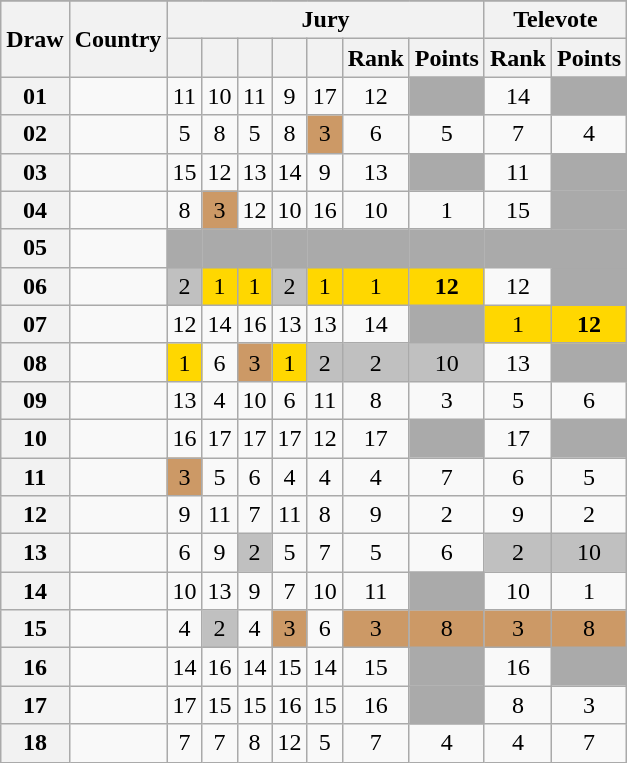<table class="sortable wikitable collapsible plainrowheaders" style="text-align:center;">
<tr>
</tr>
<tr>
<th scope="col" rowspan="2">Draw</th>
<th scope="col" rowspan="2">Country</th>
<th scope="col" colspan="7">Jury</th>
<th scope="col" colspan="2">Televote</th>
</tr>
<tr>
<th scope="col"><small></small></th>
<th scope="col"><small></small></th>
<th scope="col"><small></small></th>
<th scope="col"><small></small></th>
<th scope="col"><small></small></th>
<th scope="col">Rank</th>
<th scope="col">Points</th>
<th scope="col">Rank</th>
<th scope="col">Points</th>
</tr>
<tr>
<th scope="row" style="text-align:center;">01</th>
<td style="text-align:left;"></td>
<td>11</td>
<td>10</td>
<td>11</td>
<td>9</td>
<td>17</td>
<td>12</td>
<td style="background:#AAAAAA;"></td>
<td>14</td>
<td style="background:#AAAAAA;"></td>
</tr>
<tr>
<th scope="row" style="text-align:center;">02</th>
<td style="text-align:left;"></td>
<td>5</td>
<td>8</td>
<td>5</td>
<td>8</td>
<td style="background:#CC9966;">3</td>
<td>6</td>
<td>5</td>
<td>7</td>
<td>4</td>
</tr>
<tr>
<th scope="row" style="text-align:center;">03</th>
<td style="text-align:left;"></td>
<td>15</td>
<td>12</td>
<td>13</td>
<td>14</td>
<td>9</td>
<td>13</td>
<td style="background:#AAAAAA;"></td>
<td>11</td>
<td style="background:#AAAAAA;"></td>
</tr>
<tr>
<th scope="row" style="text-align:center;">04</th>
<td style="text-align:left;"></td>
<td>8</td>
<td style="background:#CC9966;">3</td>
<td>12</td>
<td>10</td>
<td>16</td>
<td>10</td>
<td>1</td>
<td>15</td>
<td style="background:#AAAAAA;"></td>
</tr>
<tr class="sortbottom">
<th scope="row" style="text-align:center;">05</th>
<td style="text-align:left;"></td>
<td style="background:#AAAAAA;"></td>
<td style="background:#AAAAAA;"></td>
<td style="background:#AAAAAA;"></td>
<td style="background:#AAAAAA;"></td>
<td style="background:#AAAAAA;"></td>
<td style="background:#AAAAAA;"></td>
<td style="background:#AAAAAA;"></td>
<td style="background:#AAAAAA;"></td>
<td style="background:#AAAAAA;"></td>
</tr>
<tr>
<th scope="row" style="text-align:center;">06</th>
<td style="text-align:left;"></td>
<td style="background:silver;">2</td>
<td style="background:gold;">1</td>
<td style="background:gold;">1</td>
<td style="background:silver;">2</td>
<td style="background:gold;">1</td>
<td style="background:gold;">1</td>
<td style="background:gold;"><strong>12</strong></td>
<td>12</td>
<td style="background:#AAAAAA;"></td>
</tr>
<tr>
<th scope="row" style="text-align:center;">07</th>
<td style="text-align:left;"></td>
<td>12</td>
<td>14</td>
<td>16</td>
<td>13</td>
<td>13</td>
<td>14</td>
<td style="background:#AAAAAA;"></td>
<td style="background:gold;">1</td>
<td style="background:gold;"><strong>12</strong></td>
</tr>
<tr>
<th scope="row" style="text-align:center;">08</th>
<td style="text-align:left;"></td>
<td style="background:gold;">1</td>
<td>6</td>
<td style="background:#CC9966;">3</td>
<td style="background:gold;">1</td>
<td style="background:silver;">2</td>
<td style="background:silver;">2</td>
<td style="background:silver;">10</td>
<td>13</td>
<td style="background:#AAAAAA;"></td>
</tr>
<tr>
<th scope="row" style="text-align:center;">09</th>
<td style="text-align:left;"></td>
<td>13</td>
<td>4</td>
<td>10</td>
<td>6</td>
<td>11</td>
<td>8</td>
<td>3</td>
<td>5</td>
<td>6</td>
</tr>
<tr>
<th scope="row" style="text-align:center;">10</th>
<td style="text-align:left;"></td>
<td>16</td>
<td>17</td>
<td>17</td>
<td>17</td>
<td>12</td>
<td>17</td>
<td style="background:#AAAAAA;"></td>
<td>17</td>
<td style="background:#AAAAAA;"></td>
</tr>
<tr>
<th scope="row" style="text-align:center;">11</th>
<td style="text-align:left;"></td>
<td style="background:#CC9966;">3</td>
<td>5</td>
<td>6</td>
<td>4</td>
<td>4</td>
<td>4</td>
<td>7</td>
<td>6</td>
<td>5</td>
</tr>
<tr>
<th scope="row" style="text-align:center;">12</th>
<td style="text-align:left;"></td>
<td>9</td>
<td>11</td>
<td>7</td>
<td>11</td>
<td>8</td>
<td>9</td>
<td>2</td>
<td>9</td>
<td>2</td>
</tr>
<tr>
<th scope="row" style="text-align:center;">13</th>
<td style="text-align:left;"></td>
<td>6</td>
<td>9</td>
<td style="background:silver;">2</td>
<td>5</td>
<td>7</td>
<td>5</td>
<td>6</td>
<td style="background:silver;">2</td>
<td style="background:silver;">10</td>
</tr>
<tr>
<th scope="row" style="text-align:center;">14</th>
<td style="text-align:left;"></td>
<td>10</td>
<td>13</td>
<td>9</td>
<td>7</td>
<td>10</td>
<td>11</td>
<td style="background:#AAAAAA;"></td>
<td>10</td>
<td>1</td>
</tr>
<tr>
<th scope="row" style="text-align:center;">15</th>
<td style="text-align:left;"></td>
<td>4</td>
<td style="background:silver;">2</td>
<td>4</td>
<td style="background:#CC9966;">3</td>
<td>6</td>
<td style="background:#CC9966;">3</td>
<td style="background:#CC9966;">8</td>
<td style="background:#CC9966;">3</td>
<td style="background:#CC9966;">8</td>
</tr>
<tr>
<th scope="row" style="text-align:center;">16</th>
<td style="text-align:left;"></td>
<td>14</td>
<td>16</td>
<td>14</td>
<td>15</td>
<td>14</td>
<td>15</td>
<td style="background:#AAAAAA;"></td>
<td>16</td>
<td style="background:#AAAAAA;"></td>
</tr>
<tr>
<th scope="row" style="text-align:center;">17</th>
<td style="text-align:left;"></td>
<td>17</td>
<td>15</td>
<td>15</td>
<td>16</td>
<td>15</td>
<td>16</td>
<td style="background:#AAAAAA;"></td>
<td>8</td>
<td>3</td>
</tr>
<tr>
<th scope="row" style="text-align:center;">18</th>
<td style="text-align:left;"></td>
<td>7</td>
<td>7</td>
<td>8</td>
<td>12</td>
<td>5</td>
<td>7</td>
<td>4</td>
<td>4</td>
<td>7</td>
</tr>
</table>
